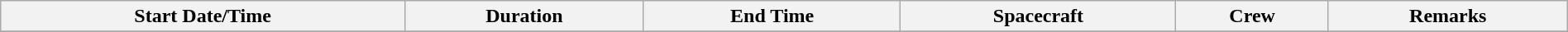<table class="wikitable" style="width:100%;">
<tr>
<th>Start Date/Time</th>
<th>Duration</th>
<th>End Time</th>
<th>Spacecraft</th>
<th>Crew</th>
<th>Remarks</th>
</tr>
<tr>
</tr>
</table>
